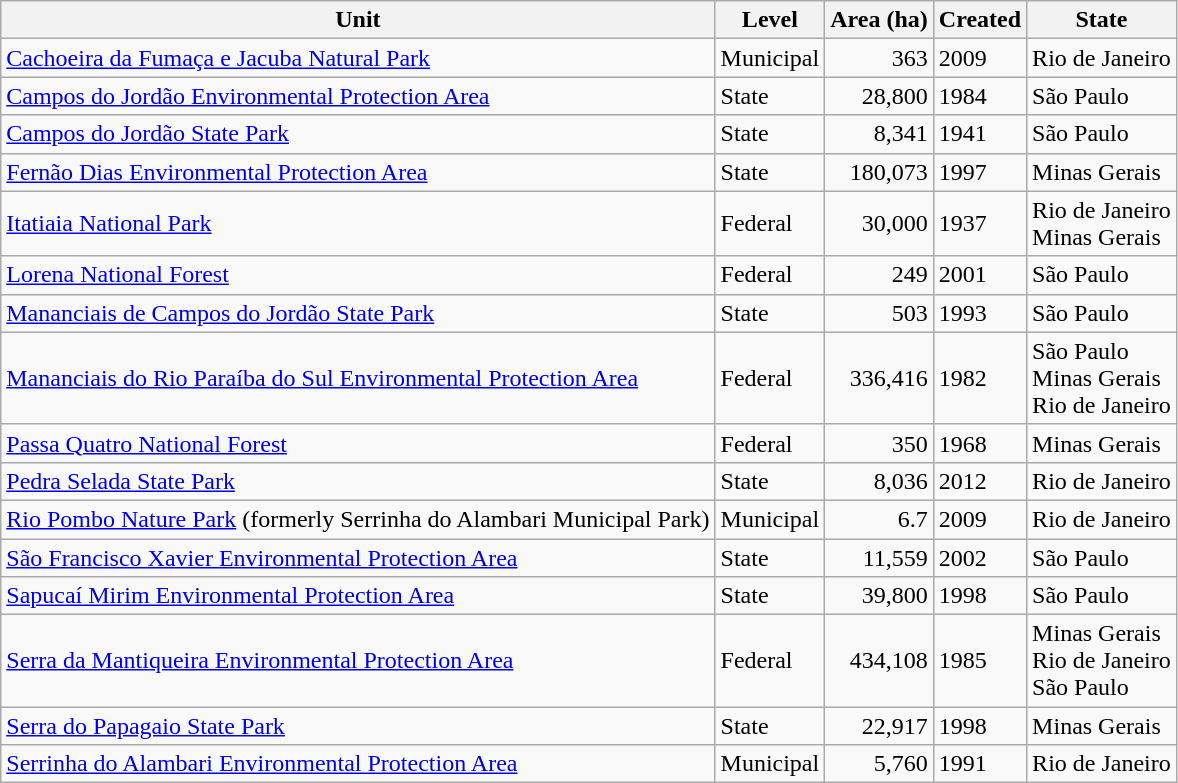<table class="wikitable sortable">
<tr>
<th>Unit</th>
<th>Level</th>
<th>Area (ha)</th>
<th>Created</th>
<th>State</th>
</tr>
<tr>
<td><a href='#'>Cachoeira da Fumaça e Jacuba Natural Park</a></td>
<td>Municipal</td>
<td style="text-align:right;">363</td>
<td>2009</td>
<td>Rio de Janeiro</td>
</tr>
<tr>
<td><a href='#'>Campos do Jordão Environmental Protection Area</a></td>
<td>State</td>
<td style="text-align:right;">28,800</td>
<td>1984</td>
<td>São Paulo</td>
</tr>
<tr>
<td><a href='#'>Campos do Jordão State Park</a></td>
<td>State</td>
<td style="text-align:right;">8,341</td>
<td>1941</td>
<td>São Paulo</td>
</tr>
<tr>
<td><a href='#'>Fernão Dias Environmental Protection Area</a></td>
<td>State</td>
<td style="text-align:right;">180,073</td>
<td>1997</td>
<td>Minas Gerais</td>
</tr>
<tr>
<td><a href='#'>Itatiaia National Park</a></td>
<td>Federal</td>
<td style="text-align:right;">30,000</td>
<td>1937</td>
<td>Rio de Janeiro<br>Minas Gerais</td>
</tr>
<tr>
<td><a href='#'>Lorena National Forest</a></td>
<td>Federal</td>
<td style="text-align:right;">249</td>
<td>2001</td>
<td>São Paulo</td>
</tr>
<tr>
<td><a href='#'>Mananciais de Campos do Jordão State Park</a></td>
<td>State</td>
<td style="text-align:right;">503</td>
<td>1993</td>
<td>São Paulo</td>
</tr>
<tr>
<td><a href='#'>Mananciais do Rio Paraíba do Sul Environmental Protection Area</a></td>
<td>Federal</td>
<td style="text-align:right;">336,416</td>
<td>1982</td>
<td>São Paulo<br>Minas Gerais<br>Rio de Janeiro</td>
</tr>
<tr>
<td><a href='#'>Passa Quatro National Forest</a></td>
<td>Federal</td>
<td style="text-align:right;">350</td>
<td>1968</td>
<td>Minas Gerais</td>
</tr>
<tr>
<td><a href='#'>Pedra Selada State Park</a></td>
<td>State</td>
<td style="text-align:right;">8,036</td>
<td>2012</td>
<td>Rio de Janeiro</td>
</tr>
<tr>
<td><a href='#'>Rio Pombo Nature Park</a> (formerly Serrinha do Alambari Municipal Park)</td>
<td>Municipal</td>
<td style="text-align:right;">6.7</td>
<td>2009</td>
<td>Rio de Janeiro</td>
</tr>
<tr>
<td><a href='#'>São Francisco Xavier Environmental Protection Area</a></td>
<td>State</td>
<td style="text-align:right;">11,559</td>
<td>2002</td>
<td>São Paulo</td>
</tr>
<tr>
<td><a href='#'>Sapucaí Mirim Environmental Protection Area</a></td>
<td>State</td>
<td style="text-align:right;">39,800</td>
<td>1998</td>
<td>São Paulo</td>
</tr>
<tr>
<td><a href='#'>Serra da Mantiqueira Environmental Protection Area</a></td>
<td>Federal</td>
<td style="text-align:right;">434,108</td>
<td>1985</td>
<td>Minas Gerais<br>Rio de Janeiro<br>São Paulo</td>
</tr>
<tr>
<td><a href='#'>Serra do Papagaio State Park</a></td>
<td>State</td>
<td style="text-align:right;">22,917</td>
<td>1998</td>
<td>Minas Gerais</td>
</tr>
<tr>
<td><a href='#'>Serrinha do Alambari Environmental Protection Area</a></td>
<td>Municipal</td>
<td style="text-align:right;">5,760</td>
<td>1991</td>
<td>Rio de Janeiro</td>
</tr>
</table>
